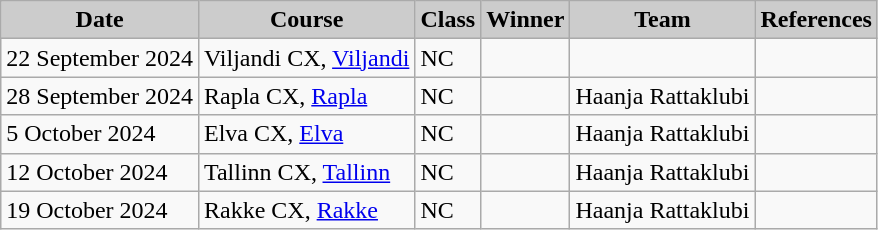<table class="wikitable sortable alternance ">
<tr>
<th scope="col" style="background-color:#CCCCCC;">Date</th>
<th scope="col" style="background-color:#CCCCCC;">Course</th>
<th scope="col" style="background-color:#CCCCCC;">Class</th>
<th scope="col" style="background-color:#CCCCCC;">Winner</th>
<th scope="col" style="background-color:#CCCCCC;">Team</th>
<th scope="col" style="background-color:#CCCCCC;">References</th>
</tr>
<tr>
<td>22 September 2024</td>
<td> Viljandi CX, <a href='#'>Viljandi</a></td>
<td>NC</td>
<td></td>
<td></td>
<td></td>
</tr>
<tr>
<td>28 September 2024</td>
<td> Rapla CX, <a href='#'>Rapla</a></td>
<td>NC</td>
<td></td>
<td>Haanja Rattaklubi</td>
<td></td>
</tr>
<tr>
<td>5 October 2024</td>
<td> Elva CX, <a href='#'>Elva</a></td>
<td>NC</td>
<td></td>
<td>Haanja Rattaklubi</td>
<td></td>
</tr>
<tr>
<td>12 October 2024</td>
<td> Tallinn CX, <a href='#'>Tallinn</a></td>
<td>NC</td>
<td></td>
<td>Haanja Rattaklubi</td>
<td></td>
</tr>
<tr>
<td>19 October 2024</td>
<td> Rakke CX, <a href='#'>Rakke</a></td>
<td>NC</td>
<td></td>
<td>Haanja Rattaklubi</td>
<td></td>
</tr>
</table>
